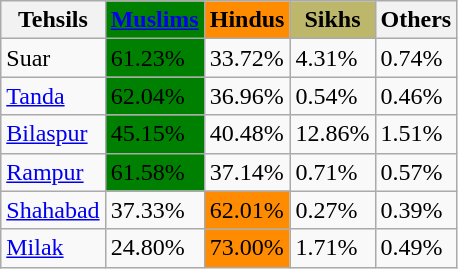<table class="wikitable">
<tr>
<th>Tehsils</th>
<th style="background:green"><a href='#'><span>Muslims</span></a></th>
<th style="background:darkorange">Hindus</th>
<th style="background:darkkhaki">Sikhs</th>
<th>Others</th>
</tr>
<tr>
<td>Suar</td>
<td style="background:green"><span>61.23%</span></td>
<td>33.72%</td>
<td>4.31%</td>
<td>0.74%</td>
</tr>
<tr>
<td><a href='#'>Tanda</a></td>
<td style="background:green"><span>62.04%</span></td>
<td>36.96%</td>
<td>0.54%</td>
<td>0.46%</td>
</tr>
<tr>
<td><a href='#'>Bilaspur</a></td>
<td style="background:green"><span>45.15%</span></td>
<td>40.48%</td>
<td>12.86%</td>
<td>1.51%</td>
</tr>
<tr>
<td><a href='#'>Rampur</a></td>
<td style="background:green"><span>61.58%</span></td>
<td>37.14%</td>
<td>0.71%</td>
<td>0.57%</td>
</tr>
<tr>
<td><a href='#'>Shahabad</a></td>
<td>37.33%</td>
<td style="background:darkorange">62.01%</td>
<td>0.27%</td>
<td>0.39%</td>
</tr>
<tr>
<td><a href='#'>Milak</a></td>
<td>24.80%</td>
<td style="background:darkorange">73.00%</td>
<td>1.71%</td>
<td>0.49%</td>
</tr>
</table>
